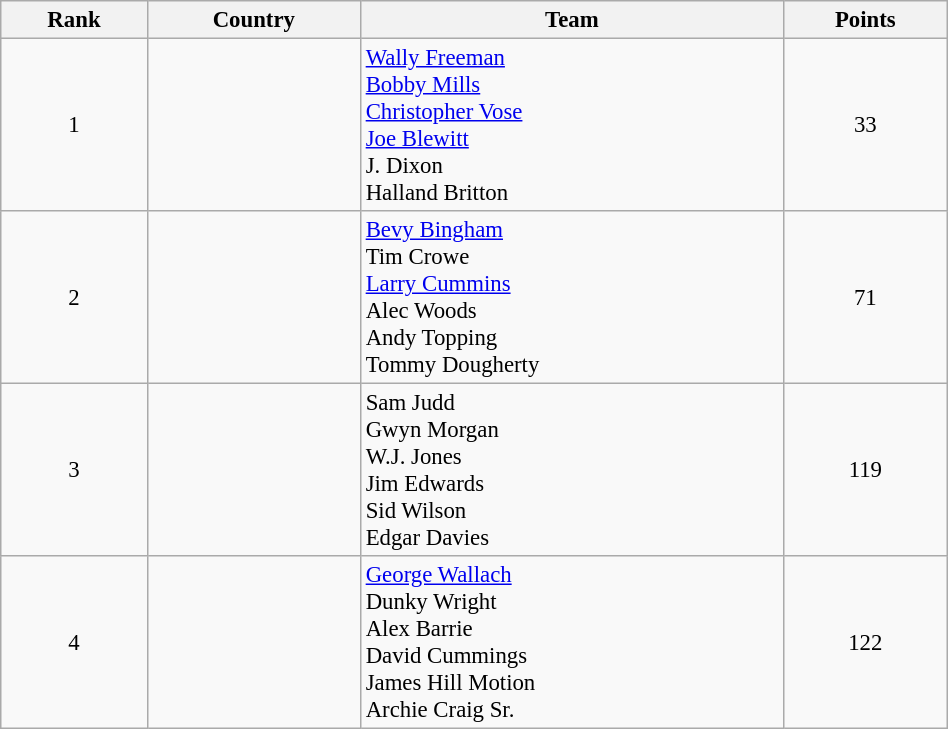<table class="wikitable sortable" style=" text-align:center; font-size:95%;" width="50%">
<tr>
<th>Rank</th>
<th>Country</th>
<th>Team</th>
<th>Points</th>
</tr>
<tr>
<td align=center>1</td>
<td align=left></td>
<td align=left><a href='#'>Wally Freeman</a><br><a href='#'>Bobby Mills</a><br><a href='#'>Christopher Vose</a><br><a href='#'>Joe Blewitt</a><br>J. Dixon<br>Halland Britton</td>
<td>33</td>
</tr>
<tr>
<td align=center>2</td>
<td align=left></td>
<td align=left><a href='#'>Bevy Bingham</a><br>Tim Crowe<br><a href='#'>Larry Cummins</a><br>Alec Woods<br>Andy Topping<br>Tommy Dougherty</td>
<td>71</td>
</tr>
<tr>
<td align=center>3</td>
<td align=left></td>
<td align=left>Sam Judd<br>Gwyn Morgan<br>W.J. Jones<br>Jim Edwards<br>Sid Wilson<br>Edgar Davies</td>
<td>119</td>
</tr>
<tr>
<td align=center>4</td>
<td align=left></td>
<td align=left><a href='#'>George Wallach</a><br>Dunky Wright<br>Alex Barrie<br>David Cummings<br>James Hill Motion<br>Archie Craig Sr.</td>
<td>122</td>
</tr>
</table>
